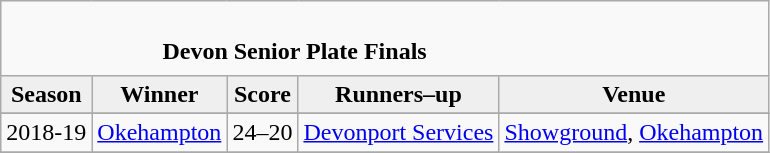<table class="wikitable" style="text-align: left;">
<tr>
<td colspan="5" cellpadding="0" cellspacing="0"><br><table border="0" style="width:100%;" cellpadding="0" cellspacing="0">
<tr>
<td style="width:20%; border:0;"></td>
<td style="border:0;"><strong>Devon Senior Plate Finals</strong></td>
<td style="width:20%; border:0;"></td>
</tr>
</table>
</td>
</tr>
<tr>
<th style="background:#efefef;">Season</th>
<th style="background:#efefef">Winner</th>
<th style="background:#efefef">Score</th>
<th style="background:#efefef;">Runners–up</th>
<th style="background:#efefef;">Venue</th>
</tr>
<tr align=left>
</tr>
<tr>
<td>2018-19</td>
<td><a href='#'>Okehampton</a></td>
<td>24–20</td>
<td><a href='#'>Devonport Services</a></td>
<td><a href='#'>Showground</a>, <a href='#'>Okehampton</a></td>
</tr>
<tr>
</tr>
</table>
